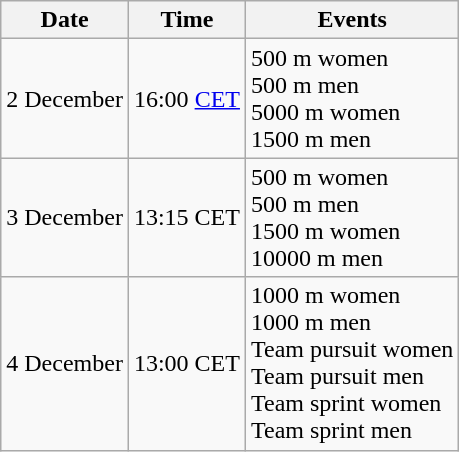<table class="wikitable" border="1">
<tr>
<th>Date</th>
<th>Time</th>
<th>Events</th>
</tr>
<tr>
<td>2 December</td>
<td>16:00 <a href='#'>CET</a></td>
<td>500 m women<br>500 m men<br>5000 m women<br>1500 m men</td>
</tr>
<tr>
<td>3 December</td>
<td>13:15 CET</td>
<td>500 m women<br>500 m men<br>1500 m women<br>10000 m men</td>
</tr>
<tr>
<td>4 December</td>
<td>13:00 CET</td>
<td>1000 m women<br>1000 m men<br>Team pursuit women<br>Team pursuit men<br>Team sprint women<br>Team sprint men</td>
</tr>
</table>
